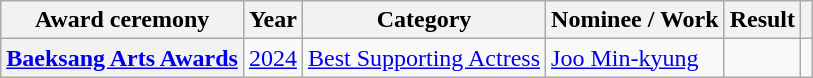<table class="wikitable plainrowheaders sortable">
<tr>
<th scope="col">Award ceremony</th>
<th scope="col">Year</th>
<th scope="col">Category</th>
<th scope="col">Nominee / Work</th>
<th scope="col">Result</th>
<th scope="col" class="unsortable"></th>
</tr>
<tr>
<th scope="row"><a href='#'>Baeksang Arts Awards</a></th>
<td style="text-align:center"><a href='#'>2024</a></td>
<td><a href='#'>Best Supporting Actress</a></td>
<td><a href='#'>Joo Min-kyung</a></td>
<td></td>
<td style="text-align:center"></td>
</tr>
</table>
